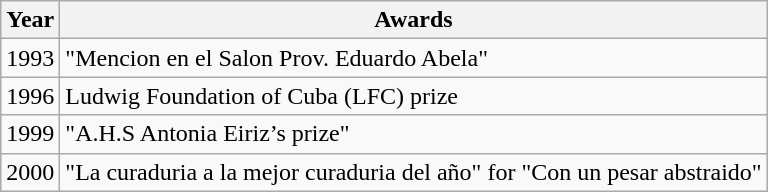<table class="wikitable" border="1">
<tr>
<th>Year</th>
<th>Awards</th>
</tr>
<tr>
<td>1993</td>
<td>"Mencion en el Salon Prov. Eduardo Abela"</td>
</tr>
<tr>
<td>1996</td>
<td>Ludwig Foundation of Cuba (LFC) prize</td>
</tr>
<tr>
<td>1999</td>
<td>"A.H.S Antonia Eiriz’s prize"</td>
</tr>
<tr>
<td>2000</td>
<td>"La curaduria a la mejor curaduria del año" for "Con un pesar abstraido"</td>
</tr>
</table>
